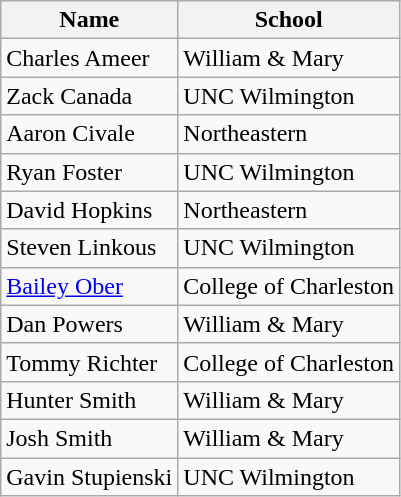<table class=wikitable>
<tr>
<th>Name</th>
<th>School</th>
</tr>
<tr>
<td>Charles Ameer</td>
<td>William & Mary</td>
</tr>
<tr>
<td>Zack Canada</td>
<td>UNC Wilmington</td>
</tr>
<tr>
<td>Aaron Civale</td>
<td>Northeastern</td>
</tr>
<tr>
<td>Ryan Foster</td>
<td>UNC Wilmington</td>
</tr>
<tr>
<td>David Hopkins</td>
<td>Northeastern</td>
</tr>
<tr>
<td>Steven Linkous</td>
<td>UNC Wilmington</td>
</tr>
<tr>
<td><a href='#'>Bailey Ober</a></td>
<td>College  of  Charleston</td>
</tr>
<tr>
<td>Dan  Powers</td>
<td>William & Mary</td>
</tr>
<tr>
<td>Tommy  Richter</td>
<td>College of Charleston</td>
</tr>
<tr>
<td>Hunter Smith</td>
<td>William & Mary</td>
</tr>
<tr>
<td>Josh Smith</td>
<td>William & Mary</td>
</tr>
<tr>
<td>Gavin Stupienski</td>
<td>UNC Wilmington</td>
</tr>
</table>
